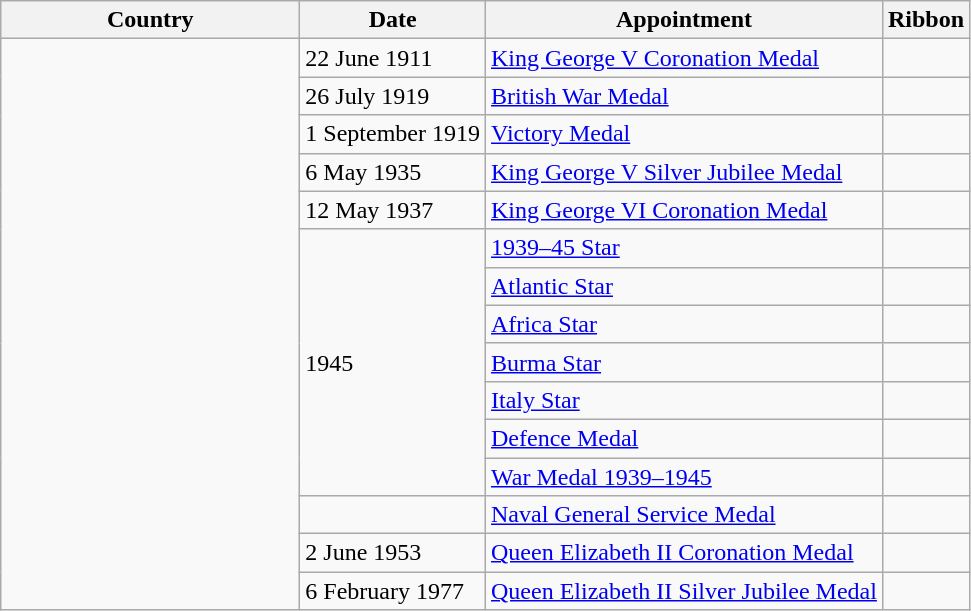<table class="wikitable sortable plainrowheaders">
<tr>
<th scope="col" style="width:12em;">Country</th>
<th scope="col">Date</th>
<th scope="col">Appointment</th>
<th scope="col">Ribbon</th>
</tr>
<tr>
<td rowspan=15></td>
<td>22 June 1911</td>
<td><a href='#'>King George V Coronation Medal</a></td>
<td></td>
</tr>
<tr>
<td>26 July 1919</td>
<td><a href='#'>British War Medal</a></td>
<td></td>
</tr>
<tr>
<td>1 September 1919</td>
<td><a href='#'>Victory Medal</a></td>
<td></td>
</tr>
<tr>
<td>6 May 1935</td>
<td><a href='#'>King George V Silver Jubilee Medal</a></td>
<td></td>
</tr>
<tr>
<td>12 May 1937</td>
<td><a href='#'>King George VI Coronation Medal</a></td>
<td></td>
</tr>
<tr>
<td rowspan="7">1945</td>
<td><a href='#'>1939–45 Star</a></td>
<td></td>
</tr>
<tr>
<td><a href='#'>Atlantic Star</a></td>
<td></td>
</tr>
<tr>
<td><a href='#'>Africa Star</a></td>
<td></td>
</tr>
<tr>
<td><a href='#'>Burma Star</a></td>
<td></td>
</tr>
<tr>
<td><a href='#'>Italy Star</a></td>
<td></td>
</tr>
<tr>
<td><a href='#'>Defence Medal</a></td>
<td></td>
</tr>
<tr>
<td><a href='#'>War Medal 1939–1945</a></td>
<td></td>
</tr>
<tr>
<td></td>
<td><a href='#'>Naval General Service Medal</a></td>
<td></td>
</tr>
<tr>
<td>2 June 1953</td>
<td><a href='#'>Queen Elizabeth II Coronation Medal</a></td>
<td></td>
</tr>
<tr>
<td>6 February 1977</td>
<td><a href='#'>Queen Elizabeth II Silver Jubilee Medal</a></td>
<td></td>
</tr>
</table>
